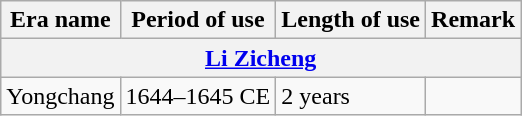<table class="wikitable">
<tr>
<th>Era name</th>
<th>Period of use</th>
<th>Length of use</th>
<th>Remark</th>
</tr>
<tr>
<th colspan="4"><a href='#'>Li Zicheng</a><br></th>
</tr>
<tr>
<td>Yongchang<br></td>
<td>1644–1645 CE</td>
<td>2 years</td>
<td></td>
</tr>
</table>
